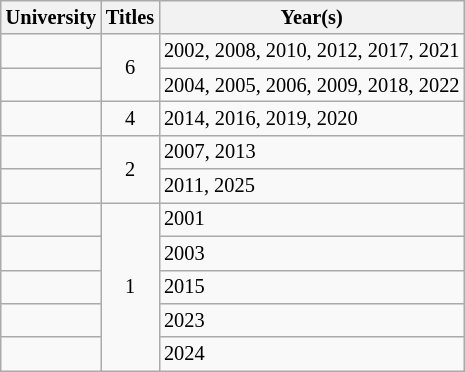<table class="wikitable" style="font-size:85%; text-align:left;">
<tr>
<th>University</th>
<th>Titles</th>
<th>Year(s)</th>
</tr>
<tr>
<td nowrap></td>
<td align=center rowspan="2">6</td>
<td>2002, 2008, 2010, 2012, 2017, 2021</td>
</tr>
<tr>
<td nowrap></td>
<td>2004, 2005, 2006, 2009, 2018, 2022</td>
</tr>
<tr>
<td nowrap></td>
<td align=center>4</td>
<td>2014, 2016, 2019, 2020</td>
</tr>
<tr>
<td nowrap></td>
<td align=center rowspan="2">2</td>
<td>2007, 2013</td>
</tr>
<tr>
<td nowrap></td>
<td>2011, 2025</td>
</tr>
<tr>
<td nowrap></td>
<td align=center rowspan="99">1</td>
<td>2001</td>
</tr>
<tr>
<td nowrap></td>
<td>2003</td>
</tr>
<tr>
<td nowrap></td>
<td>2015</td>
</tr>
<tr>
<td nowrap></td>
<td>2023</td>
</tr>
<tr>
<td nowrap></td>
<td>2024</td>
</tr>
</table>
